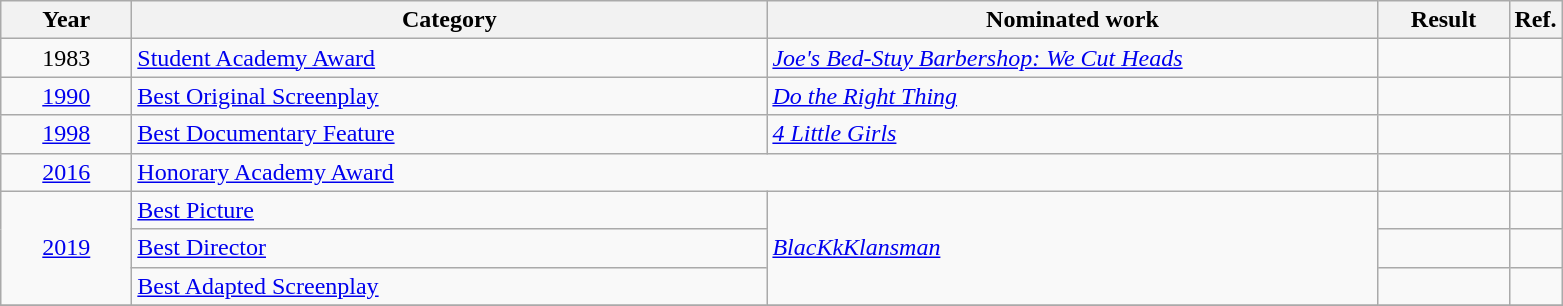<table class=wikitable>
<tr>
<th scope="col" style="width:5em;">Year</th>
<th scope="col" style="width:26em;">Category</th>
<th scope="col" style="width:25em;">Nominated work</th>
<th scope="col" style="width:5em;">Result</th>
<th>Ref.</th>
</tr>
<tr>
<td style="text-align:center;">1983</td>
<td><a href='#'>Student Academy Award</a></td>
<td><em><a href='#'>Joe's Bed-Stuy Barbershop: We Cut Heads</a></em></td>
<td></td>
<td></td>
</tr>
<tr>
<td style="text-align:center;"><a href='#'>1990</a></td>
<td><a href='#'>Best Original Screenplay</a></td>
<td><em><a href='#'>Do the Right Thing</a></em></td>
<td></td>
<td></td>
</tr>
<tr>
<td style="text-align:center;"><a href='#'>1998</a></td>
<td><a href='#'>Best Documentary Feature</a></td>
<td><em><a href='#'>4 Little Girls</a></em></td>
<td></td>
<td></td>
</tr>
<tr>
<td style="text-align:center;"><a href='#'>2016</a></td>
<td colspan=2><a href='#'>Honorary Academy Award</a></td>
<td></td>
<td></td>
</tr>
<tr>
<td style="text-align:center;", rowspan="3"><a href='#'>2019</a></td>
<td><a href='#'>Best Picture</a></td>
<td rowspan="3"><em><a href='#'>BlacKkKlansman</a></em></td>
<td></td>
<td></td>
</tr>
<tr>
<td><a href='#'>Best Director</a></td>
<td></td>
<td></td>
</tr>
<tr>
<td><a href='#'>Best Adapted Screenplay</a></td>
<td></td>
<td></td>
</tr>
<tr>
</tr>
</table>
